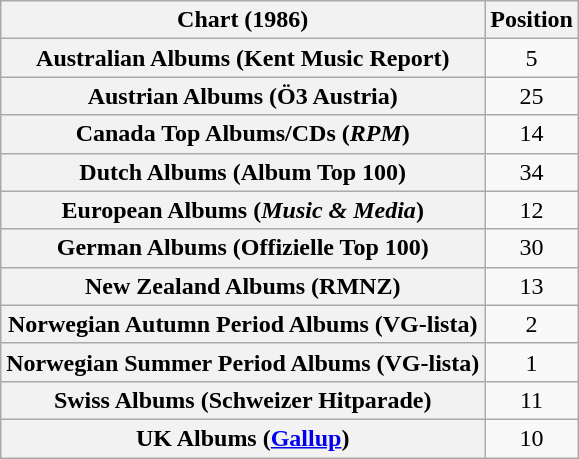<table class="wikitable sortable plainrowheaders" style="text-align:center">
<tr>
<th scope="col">Chart (1986)</th>
<th scope="col">Position</th>
</tr>
<tr>
<th scope="row">Australian Albums (Kent Music Report)</th>
<td>5</td>
</tr>
<tr>
<th scope="row">Austrian Albums (Ö3 Austria)</th>
<td>25</td>
</tr>
<tr>
<th scope="row">Canada Top Albums/CDs (<em>RPM</em>)</th>
<td>14</td>
</tr>
<tr>
<th scope="row">Dutch Albums (Album Top 100)</th>
<td>34</td>
</tr>
<tr>
<th scope="row">European Albums (<em>Music & Media</em>)</th>
<td>12</td>
</tr>
<tr>
<th scope="row">German Albums (Offizielle Top 100)</th>
<td>30</td>
</tr>
<tr>
<th scope="row">New Zealand Albums (RMNZ)</th>
<td>13</td>
</tr>
<tr>
<th scope="row">Norwegian Autumn Period Albums (VG-lista)</th>
<td>2</td>
</tr>
<tr>
<th scope="row">Norwegian Summer Period Albums (VG-lista)</th>
<td>1</td>
</tr>
<tr>
<th scope="row">Swiss Albums (Schweizer Hitparade)</th>
<td>11</td>
</tr>
<tr>
<th scope="row">UK Albums (<a href='#'>Gallup</a>)</th>
<td>10</td>
</tr>
</table>
